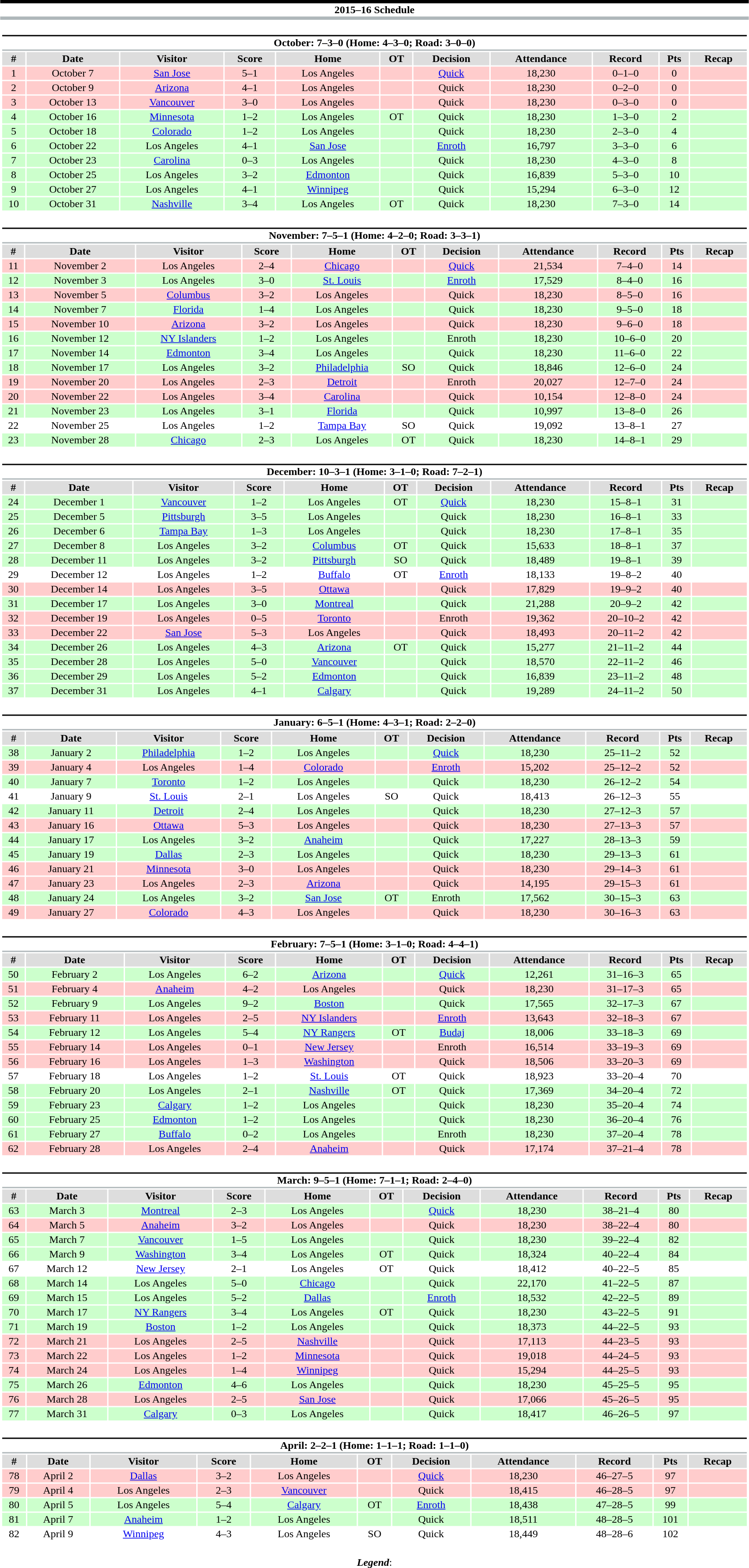<table class="toccolours" style="width:90%; clear:both; margin:1.5em auto; text-align:center;">
<tr>
<th colspan="11" style="background:#fff; border-top:#000000 5px solid; border-bottom:#AFB7BA 5px solid;">2015–16 Schedule</th>
</tr>
<tr>
<td colspan=11><br><table class="toccolours collapsible collapsed" style="width:100%;">
<tr>
<th colspan="11" style="background:#fff; border-top:#000000 2px solid; border-bottom:#AFB7BA 2px solid;">October: 7–3–0 (Home: 4–3–0; Road: 3–0–0)</th>
</tr>
<tr style="text-align:center; background:#ddd;">
<th>#</th>
<th>Date</th>
<th>Visitor</th>
<th>Score</th>
<th>Home</th>
<th>OT</th>
<th>Decision</th>
<th>Attendance</th>
<th>Record</th>
<th>Pts</th>
<th>Recap</th>
</tr>
<tr style="text-align:center; background:#fcc;">
<td>1</td>
<td>October 7</td>
<td><a href='#'>San Jose</a></td>
<td>5–1</td>
<td>Los Angeles</td>
<td></td>
<td><a href='#'>Quick</a></td>
<td>18,230</td>
<td>0–1–0</td>
<td>0</td>
<td></td>
</tr>
<tr style="text-align:center; background:#fcc;">
<td>2</td>
<td>October 9</td>
<td><a href='#'>Arizona</a></td>
<td>4–1</td>
<td>Los Angeles</td>
<td></td>
<td>Quick</td>
<td>18,230</td>
<td>0–2–0</td>
<td>0</td>
<td></td>
</tr>
<tr style="text-align:center; background:#fcc;">
<td>3</td>
<td>October 13</td>
<td><a href='#'>Vancouver</a></td>
<td>3–0</td>
<td>Los Angeles</td>
<td></td>
<td>Quick</td>
<td>18,230</td>
<td>0–3–0</td>
<td>0</td>
<td></td>
</tr>
<tr style="text-align:center; background:#cfc;">
<td>4</td>
<td>October 16</td>
<td><a href='#'>Minnesota</a></td>
<td>1–2</td>
<td>Los Angeles</td>
<td>OT</td>
<td>Quick</td>
<td>18,230</td>
<td>1–3–0</td>
<td>2</td>
<td></td>
</tr>
<tr style="text-align:center; background:#cfc;">
<td>5</td>
<td>October 18</td>
<td><a href='#'>Colorado</a></td>
<td>1–2</td>
<td>Los Angeles</td>
<td></td>
<td>Quick</td>
<td>18,230</td>
<td>2–3–0</td>
<td>4</td>
<td></td>
</tr>
<tr style="text-align:center; background:#cfc;">
<td>6</td>
<td>October 22</td>
<td>Los Angeles</td>
<td>4–1</td>
<td><a href='#'>San Jose</a></td>
<td></td>
<td><a href='#'>Enroth</a></td>
<td>16,797</td>
<td>3–3–0</td>
<td>6</td>
<td></td>
</tr>
<tr style="text-align:center; background:#cfc;">
<td>7</td>
<td>October 23</td>
<td><a href='#'>Carolina</a></td>
<td>0–3</td>
<td>Los Angeles</td>
<td></td>
<td>Quick</td>
<td>18,230</td>
<td>4–3–0</td>
<td>8</td>
<td></td>
</tr>
<tr style="text-align:center; background:#cfc;">
<td>8</td>
<td>October 25</td>
<td>Los Angeles</td>
<td>3–2</td>
<td><a href='#'>Edmonton</a></td>
<td></td>
<td>Quick</td>
<td>16,839</td>
<td>5–3–0</td>
<td>10</td>
<td></td>
</tr>
<tr style="text-align:center; background:#cfc;">
<td>9</td>
<td>October 27</td>
<td>Los Angeles</td>
<td>4–1</td>
<td><a href='#'>Winnipeg</a></td>
<td></td>
<td>Quick</td>
<td>15,294</td>
<td>6–3–0</td>
<td>12</td>
<td></td>
</tr>
<tr style="text-align:center; background:#cfc;">
<td>10</td>
<td>October 31</td>
<td><a href='#'>Nashville</a></td>
<td>3–4</td>
<td>Los Angeles</td>
<td>OT</td>
<td>Quick</td>
<td>18,230</td>
<td>7–3–0</td>
<td>14</td>
<td></td>
</tr>
</table>
</td>
</tr>
<tr>
<td colspan=11><br><table class="toccolours collapsible collapsed" style="width:100%;">
<tr>
<th colspan="11" style="background:#fff; border-top:#000000 2px solid; border-bottom:#AFB7BA 2px solid;">November: 7–5–1 (Home: 4–2–0; Road: 3–3–1)</th>
</tr>
<tr style="text-align:center; background:#ddd;">
<th>#</th>
<th>Date</th>
<th>Visitor</th>
<th>Score</th>
<th>Home</th>
<th>OT</th>
<th>Decision</th>
<th>Attendance</th>
<th>Record</th>
<th>Pts</th>
<th>Recap</th>
</tr>
<tr style="text-align:center; background:#fcc;">
<td>11</td>
<td>November 2</td>
<td>Los Angeles</td>
<td>2–4</td>
<td><a href='#'>Chicago</a></td>
<td></td>
<td><a href='#'>Quick</a></td>
<td>21,534</td>
<td>7–4–0</td>
<td>14</td>
<td></td>
</tr>
<tr style="text-align:center; background:#cfc;">
<td>12</td>
<td>November 3</td>
<td>Los Angeles</td>
<td>3–0</td>
<td><a href='#'>St. Louis</a></td>
<td></td>
<td><a href='#'>Enroth</a></td>
<td>17,529</td>
<td>8–4–0</td>
<td>16</td>
<td></td>
</tr>
<tr style="text-align:center; background:#fcc;">
<td>13</td>
<td>November 5</td>
<td><a href='#'>Columbus</a></td>
<td>3–2</td>
<td>Los Angeles</td>
<td></td>
<td>Quick</td>
<td>18,230</td>
<td>8–5–0</td>
<td>16</td>
<td></td>
</tr>
<tr style="text-align:center; background:#cfc;">
<td>14</td>
<td>November 7</td>
<td><a href='#'>Florida</a></td>
<td>1–4</td>
<td>Los Angeles</td>
<td></td>
<td>Quick</td>
<td>18,230</td>
<td>9–5–0</td>
<td>18</td>
<td></td>
</tr>
<tr style="text-align:center; background:#fcc;">
<td>15</td>
<td>November 10</td>
<td><a href='#'>Arizona</a></td>
<td>3–2</td>
<td>Los Angeles</td>
<td></td>
<td>Quick</td>
<td>18,230</td>
<td>9–6–0</td>
<td>18</td>
<td></td>
</tr>
<tr style="text-align:center; background:#cfc;">
<td>16</td>
<td>November 12</td>
<td><a href='#'>NY Islanders</a></td>
<td>1–2</td>
<td>Los Angeles</td>
<td></td>
<td>Enroth</td>
<td>18,230</td>
<td>10–6–0</td>
<td>20</td>
<td></td>
</tr>
<tr style="text-align:center; background:#cfc;">
<td>17</td>
<td>November 14</td>
<td><a href='#'>Edmonton</a></td>
<td>3–4</td>
<td>Los Angeles</td>
<td></td>
<td>Quick</td>
<td>18,230</td>
<td>11–6–0</td>
<td>22</td>
<td></td>
</tr>
<tr style="text-align:center; background:#cfc;">
<td>18</td>
<td>November 17</td>
<td>Los Angeles</td>
<td>3–2</td>
<td><a href='#'>Philadelphia</a></td>
<td>SO</td>
<td>Quick</td>
<td>18,846</td>
<td>12–6–0</td>
<td>24</td>
<td></td>
</tr>
<tr style="text-align:center; background:#fcc;">
<td>19</td>
<td>November 20</td>
<td>Los Angeles</td>
<td>2–3</td>
<td><a href='#'>Detroit</a></td>
<td></td>
<td>Enroth</td>
<td>20,027</td>
<td>12–7–0</td>
<td>24</td>
<td></td>
</tr>
<tr style="text-align:center; background:#fcc;">
<td>20</td>
<td>November 22</td>
<td>Los Angeles</td>
<td>3–4</td>
<td><a href='#'>Carolina</a></td>
<td></td>
<td>Quick</td>
<td>10,154</td>
<td>12–8–0</td>
<td>24</td>
<td></td>
</tr>
<tr style="text-align:center; background:#cfc;">
<td>21</td>
<td>November 23</td>
<td>Los Angeles</td>
<td>3–1</td>
<td><a href='#'>Florida</a></td>
<td></td>
<td>Quick</td>
<td>10,997</td>
<td>13–8–0</td>
<td>26</td>
<td></td>
</tr>
<tr style="text-align:center; background:#fff;">
<td>22</td>
<td>November 25</td>
<td>Los Angeles</td>
<td>1–2</td>
<td><a href='#'>Tampa Bay</a></td>
<td>SO</td>
<td>Quick</td>
<td>19,092</td>
<td>13–8–1</td>
<td>27</td>
<td></td>
</tr>
<tr style="text-align:center; background:#cfc;">
<td>23</td>
<td>November 28</td>
<td><a href='#'>Chicago</a></td>
<td>2–3</td>
<td>Los Angeles</td>
<td>OT</td>
<td>Quick</td>
<td>18,230</td>
<td>14–8–1</td>
<td>29</td>
<td></td>
</tr>
</table>
</td>
</tr>
<tr>
<td colspan=11><br><table class="toccolours collapsible collapsed" style="width:100%;">
<tr>
<th colspan="11" style="background:#fff; border-top:#000000 2px solid; border-bottom:#AFB7BA 2px solid;">December: 10–3–1 (Home: 3–1–0; Road: 7–2–1)</th>
</tr>
<tr style="text-align:center; background:#ddd;">
<th>#</th>
<th>Date</th>
<th>Visitor</th>
<th>Score</th>
<th>Home</th>
<th>OT</th>
<th>Decision</th>
<th>Attendance</th>
<th>Record</th>
<th>Pts</th>
<th>Recap</th>
</tr>
<tr style="text-align:center; background:#cfc;">
<td>24</td>
<td>December 1</td>
<td><a href='#'>Vancouver</a></td>
<td>1–2</td>
<td>Los Angeles</td>
<td>OT</td>
<td><a href='#'>Quick</a></td>
<td>18,230</td>
<td>15–8–1</td>
<td>31</td>
<td></td>
</tr>
<tr style="text-align:center; background:#cfc;">
<td>25</td>
<td>December 5</td>
<td><a href='#'>Pittsburgh</a></td>
<td>3–5</td>
<td>Los Angeles</td>
<td></td>
<td>Quick</td>
<td>18,230</td>
<td>16–8–1</td>
<td>33</td>
<td></td>
</tr>
<tr style="text-align:center; background:#cfc;">
<td>26</td>
<td>December 6</td>
<td><a href='#'>Tampa Bay</a></td>
<td>1–3</td>
<td>Los Angeles</td>
<td></td>
<td>Quick</td>
<td>18,230</td>
<td>17–8–1</td>
<td>35</td>
<td></td>
</tr>
<tr style="text-align:center; background:#cfc;">
<td>27</td>
<td>December 8</td>
<td>Los Angeles</td>
<td>3–2</td>
<td><a href='#'>Columbus</a></td>
<td>OT</td>
<td>Quick</td>
<td>15,633</td>
<td>18–8–1</td>
<td>37</td>
<td></td>
</tr>
<tr style="text-align:center; background:#cfc;">
<td>28</td>
<td>December 11</td>
<td>Los Angeles</td>
<td>3–2</td>
<td><a href='#'>Pittsburgh</a></td>
<td>SO</td>
<td>Quick</td>
<td>18,489</td>
<td>19–8–1</td>
<td>39</td>
<td></td>
</tr>
<tr style="text-align:center; background:#fff;">
<td>29</td>
<td>December 12</td>
<td>Los Angeles</td>
<td>1–2</td>
<td><a href='#'>Buffalo</a></td>
<td>OT</td>
<td><a href='#'>Enroth</a></td>
<td>18,133</td>
<td>19–8–2</td>
<td>40</td>
<td></td>
</tr>
<tr style="text-align:center; background:#fcc;">
<td>30</td>
<td>December 14</td>
<td>Los Angeles</td>
<td>3–5</td>
<td><a href='#'>Ottawa</a></td>
<td></td>
<td>Quick</td>
<td>17,829</td>
<td>19–9–2</td>
<td>40</td>
<td></td>
</tr>
<tr style="text-align:center; background:#cfc;">
<td>31</td>
<td>December 17</td>
<td>Los Angeles</td>
<td>3–0</td>
<td><a href='#'>Montreal</a></td>
<td></td>
<td>Quick</td>
<td>21,288</td>
<td>20–9–2</td>
<td>42</td>
<td></td>
</tr>
<tr style="text-align:center; background:#fcc;">
<td>32</td>
<td>December 19</td>
<td>Los Angeles</td>
<td>0–5</td>
<td><a href='#'>Toronto</a></td>
<td></td>
<td>Enroth</td>
<td>19,362</td>
<td>20–10–2</td>
<td>42</td>
<td></td>
</tr>
<tr style="text-align:center; background:#fcc;">
<td>33</td>
<td>December 22</td>
<td><a href='#'>San Jose</a></td>
<td>5–3</td>
<td>Los Angeles</td>
<td></td>
<td>Quick</td>
<td>18,493</td>
<td>20–11–2</td>
<td>42</td>
<td></td>
</tr>
<tr style="text-align:center; background:#cfc;">
<td>34</td>
<td>December 26</td>
<td>Los Angeles</td>
<td>4–3</td>
<td><a href='#'>Arizona</a></td>
<td>OT</td>
<td>Quick</td>
<td>15,277</td>
<td>21–11–2</td>
<td>44</td>
<td></td>
</tr>
<tr style="text-align:center; background:#cfc;">
<td>35</td>
<td>December 28</td>
<td>Los Angeles</td>
<td>5–0</td>
<td><a href='#'>Vancouver</a></td>
<td></td>
<td>Quick</td>
<td>18,570</td>
<td>22–11–2</td>
<td>46</td>
<td></td>
</tr>
<tr style="text-align:center; background:#cfc;">
<td>36</td>
<td>December 29</td>
<td>Los Angeles</td>
<td>5–2</td>
<td><a href='#'>Edmonton</a></td>
<td></td>
<td>Quick</td>
<td>16,839</td>
<td>23–11–2</td>
<td>48</td>
<td></td>
</tr>
<tr style="text-align:center; background:#cfc;">
<td>37</td>
<td>December 31</td>
<td>Los Angeles</td>
<td>4–1</td>
<td><a href='#'>Calgary</a></td>
<td></td>
<td>Quick</td>
<td>19,289</td>
<td>24–11–2</td>
<td>50</td>
<td></td>
</tr>
</table>
</td>
</tr>
<tr>
<td colspan=11><br><table class="toccolours collapsible collapsed" style="width:100%;">
<tr>
<th colspan="11" style="background:#fff; border-top:#000000 2px solid; border-bottom:#AFB7BA 2px solid;">January: 6–5–1 (Home: 4–3–1; Road: 2–2–0)</th>
</tr>
<tr style="text-align:center; background:#ddd;">
<th>#</th>
<th>Date</th>
<th>Visitor</th>
<th>Score</th>
<th>Home</th>
<th>OT</th>
<th>Decision</th>
<th>Attendance</th>
<th>Record</th>
<th>Pts</th>
<th>Recap</th>
</tr>
<tr style="text-align:center; background:#cfc;">
<td>38</td>
<td>January 2</td>
<td><a href='#'>Philadelphia</a></td>
<td>1–2</td>
<td>Los Angeles</td>
<td></td>
<td><a href='#'>Quick</a></td>
<td>18,230</td>
<td>25–11–2</td>
<td>52</td>
<td></td>
</tr>
<tr style="text-align:center; background:#fcc;">
<td>39</td>
<td>January 4</td>
<td>Los Angeles</td>
<td>1–4</td>
<td><a href='#'>Colorado</a></td>
<td></td>
<td><a href='#'>Enroth</a></td>
<td>15,202</td>
<td>25–12–2</td>
<td>52</td>
<td></td>
</tr>
<tr style="text-align:center; background:#cfc;">
<td>40</td>
<td>January 7</td>
<td><a href='#'>Toronto</a></td>
<td>1–2</td>
<td>Los Angeles</td>
<td></td>
<td>Quick</td>
<td>18,230</td>
<td>26–12–2</td>
<td>54</td>
<td></td>
</tr>
<tr style="text-align:center; background:#fff;">
<td>41</td>
<td>January 9</td>
<td><a href='#'>St. Louis</a></td>
<td>2–1</td>
<td>Los Angeles</td>
<td>SO</td>
<td>Quick</td>
<td>18,413</td>
<td>26–12–3</td>
<td>55</td>
<td></td>
</tr>
<tr style="text-align:center; background:#cfc;">
<td>42</td>
<td>January 11</td>
<td><a href='#'>Detroit</a></td>
<td>2–4</td>
<td>Los Angeles</td>
<td></td>
<td>Quick</td>
<td>18,230</td>
<td>27–12–3</td>
<td>57</td>
<td></td>
</tr>
<tr style="text-align:center; background:#fcc;">
<td>43</td>
<td>January 16</td>
<td><a href='#'>Ottawa</a></td>
<td>5–3</td>
<td>Los Angeles</td>
<td></td>
<td>Quick</td>
<td>18,230</td>
<td>27–13–3</td>
<td>57</td>
<td></td>
</tr>
<tr style="text-align:center; background:#cfc;">
<td>44</td>
<td>January 17</td>
<td>Los Angeles</td>
<td>3–2</td>
<td><a href='#'>Anaheim</a></td>
<td></td>
<td>Quick</td>
<td>17,227</td>
<td>28–13–3</td>
<td>59</td>
<td></td>
</tr>
<tr style="text-align:center; background:#cfc;">
<td>45</td>
<td>January 19</td>
<td><a href='#'>Dallas</a></td>
<td>2–3</td>
<td>Los Angeles</td>
<td></td>
<td>Quick</td>
<td>18,230</td>
<td>29–13–3</td>
<td>61</td>
<td></td>
</tr>
<tr style="text-align:center; background:#fcc;">
<td>46</td>
<td>January 21</td>
<td><a href='#'>Minnesota</a></td>
<td>3–0</td>
<td>Los Angeles</td>
<td></td>
<td>Quick</td>
<td>18,230</td>
<td>29–14–3</td>
<td>61</td>
<td></td>
</tr>
<tr style="text-align:center; background:#fcc;">
<td>47</td>
<td>January 23</td>
<td>Los Angeles</td>
<td>2–3</td>
<td><a href='#'>Arizona</a></td>
<td></td>
<td>Quick</td>
<td>14,195</td>
<td>29–15–3</td>
<td>61</td>
<td></td>
</tr>
<tr style="text-align:center; background:#cfc;">
<td>48</td>
<td>January 24</td>
<td>Los Angeles</td>
<td>3–2</td>
<td><a href='#'>San Jose</a></td>
<td>OT</td>
<td>Enroth</td>
<td>17,562</td>
<td>30–15–3</td>
<td>63</td>
<td></td>
</tr>
<tr style="text-align:center; background:#fcc;">
<td>49</td>
<td>January 27</td>
<td><a href='#'>Colorado</a></td>
<td>4–3</td>
<td>Los Angeles</td>
<td></td>
<td>Quick</td>
<td>18,230</td>
<td>30–16–3</td>
<td>63</td>
<td></td>
</tr>
</table>
</td>
</tr>
<tr>
<td colspan=11><br><table class="toccolours collapsible collapsed" style="width:100%;">
<tr>
<th colspan="11" style="background:#fff; border-top:#000000 2px solid; border-bottom:#AFB7BA 2px solid;">February: 7–5–1 (Home: 3–1–0; Road: 4–4–1)</th>
</tr>
<tr style="text-align:center; background:#ddd;">
<th>#</th>
<th>Date</th>
<th>Visitor</th>
<th>Score</th>
<th>Home</th>
<th>OT</th>
<th>Decision</th>
<th>Attendance</th>
<th>Record</th>
<th>Pts</th>
<th>Recap</th>
</tr>
<tr style="text-align:center; background:#cfc;">
<td>50</td>
<td>February 2</td>
<td>Los Angeles</td>
<td>6–2</td>
<td><a href='#'>Arizona</a></td>
<td></td>
<td><a href='#'>Quick</a></td>
<td>12,261</td>
<td>31–16–3</td>
<td>65</td>
<td></td>
</tr>
<tr style="text-align:center; background:#fcc;">
<td>51</td>
<td>February 4</td>
<td><a href='#'>Anaheim</a></td>
<td>4–2</td>
<td>Los Angeles</td>
<td></td>
<td>Quick</td>
<td>18,230</td>
<td>31–17–3</td>
<td>65</td>
<td></td>
</tr>
<tr style="text-align:center; background:#cfc;">
<td>52</td>
<td>February 9</td>
<td>Los Angeles</td>
<td>9–2</td>
<td><a href='#'>Boston</a></td>
<td></td>
<td>Quick</td>
<td>17,565</td>
<td>32–17–3</td>
<td>67</td>
<td></td>
</tr>
<tr style="text-align:center; background:#fcc;">
<td>53</td>
<td>February 11</td>
<td>Los Angeles</td>
<td>2–5</td>
<td><a href='#'>NY Islanders</a></td>
<td></td>
<td><a href='#'>Enroth</a></td>
<td>13,643</td>
<td>32–18–3</td>
<td>67</td>
<td></td>
</tr>
<tr style="text-align:center; background:#cfc;">
<td>54</td>
<td>February 12</td>
<td>Los Angeles</td>
<td>5–4</td>
<td><a href='#'>NY Rangers</a></td>
<td>OT</td>
<td><a href='#'>Budaj</a></td>
<td>18,006</td>
<td>33–18–3</td>
<td>69</td>
<td></td>
</tr>
<tr style="text-align:center; background:#fcc;">
<td>55</td>
<td>February 14</td>
<td>Los Angeles</td>
<td>0–1</td>
<td><a href='#'>New Jersey</a></td>
<td></td>
<td>Enroth</td>
<td>16,514</td>
<td>33–19–3</td>
<td>69</td>
<td></td>
</tr>
<tr style="text-align:center; background:#fcc;">
<td>56</td>
<td>February 16</td>
<td>Los Angeles</td>
<td>1–3</td>
<td><a href='#'>Washington</a></td>
<td></td>
<td>Quick</td>
<td>18,506</td>
<td>33–20–3</td>
<td>69</td>
<td></td>
</tr>
<tr style="text-align:center; background:#fff;">
<td>57</td>
<td>February 18</td>
<td>Los Angeles</td>
<td>1–2</td>
<td><a href='#'>St. Louis</a></td>
<td>OT</td>
<td>Quick</td>
<td>18,923</td>
<td>33–20–4</td>
<td>70</td>
<td></td>
</tr>
<tr style="text-align:center; background:#cfc;">
<td>58</td>
<td>February 20</td>
<td>Los Angeles</td>
<td>2–1</td>
<td><a href='#'>Nashville</a></td>
<td>OT</td>
<td>Quick</td>
<td>17,369</td>
<td>34–20–4</td>
<td>72</td>
<td></td>
</tr>
<tr style="text-align:center; background:#cfc;">
<td>59</td>
<td>February 23</td>
<td><a href='#'>Calgary</a></td>
<td>1–2</td>
<td>Los Angeles</td>
<td></td>
<td>Quick</td>
<td>18,230</td>
<td>35–20–4</td>
<td>74</td>
<td></td>
</tr>
<tr style="text-align:center; background:#cfc;">
<td>60</td>
<td>February 25</td>
<td><a href='#'>Edmonton</a></td>
<td>1–2</td>
<td>Los Angeles</td>
<td></td>
<td>Quick</td>
<td>18,230</td>
<td>36–20–4</td>
<td>76</td>
<td></td>
</tr>
<tr style="text-align:center; background:#cfc;">
<td>61</td>
<td>February 27</td>
<td><a href='#'>Buffalo</a></td>
<td>0–2</td>
<td>Los Angeles</td>
<td></td>
<td>Enroth</td>
<td>18,230</td>
<td>37–20–4</td>
<td>78</td>
<td></td>
</tr>
<tr style="text-align:center; background:#fcc;">
<td>62</td>
<td>February 28</td>
<td>Los Angeles</td>
<td>2–4</td>
<td><a href='#'>Anaheim</a></td>
<td></td>
<td>Quick</td>
<td>17,174</td>
<td>37–21–4</td>
<td>78</td>
<td></td>
</tr>
</table>
</td>
</tr>
<tr>
<td colspan=11><br><table class="toccolours collapsible collapsed" style="width:100%;">
<tr>
<th colspan="11" style="background:#fff; border-top:#000000 2px solid; border-bottom:#AFB7BA 2px solid;">March: 9–5–1 (Home: 7–1–1; Road: 2–4–0)</th>
</tr>
<tr style="text-align:center; background:#ddd;">
<th>#</th>
<th>Date</th>
<th>Visitor</th>
<th>Score</th>
<th>Home</th>
<th>OT</th>
<th>Decision</th>
<th>Attendance</th>
<th>Record</th>
<th>Pts</th>
<th>Recap</th>
</tr>
<tr style="text-align:center; background:#cfc;">
<td>63</td>
<td>March 3</td>
<td><a href='#'>Montreal</a></td>
<td>2–3</td>
<td>Los Angeles</td>
<td></td>
<td><a href='#'>Quick</a></td>
<td>18,230</td>
<td>38–21–4</td>
<td>80</td>
<td></td>
</tr>
<tr style="text-align:center; background:#fcc;">
<td>64</td>
<td>March 5</td>
<td><a href='#'>Anaheim</a></td>
<td>3–2</td>
<td>Los Angeles</td>
<td></td>
<td>Quick</td>
<td>18,230</td>
<td>38–22–4</td>
<td>80</td>
<td></td>
</tr>
<tr style="text-align:center; background:#cfc;">
<td>65</td>
<td>March 7</td>
<td><a href='#'>Vancouver</a></td>
<td>1–5</td>
<td>Los Angeles</td>
<td></td>
<td>Quick</td>
<td>18,230</td>
<td>39–22–4</td>
<td>82</td>
<td></td>
</tr>
<tr style="text-align:center; background:#cfc;">
<td>66</td>
<td>March 9</td>
<td><a href='#'>Washington</a></td>
<td>3–4</td>
<td>Los Angeles</td>
<td>OT</td>
<td>Quick</td>
<td>18,324</td>
<td>40–22–4</td>
<td>84</td>
<td></td>
</tr>
<tr style="text-align:center; background:#fff;">
<td>67</td>
<td>March 12</td>
<td><a href='#'>New Jersey</a></td>
<td>2–1</td>
<td>Los Angeles</td>
<td>OT</td>
<td>Quick</td>
<td>18,412</td>
<td>40–22–5</td>
<td>85</td>
<td></td>
</tr>
<tr style="text-align:center; background:#cfc;">
<td>68</td>
<td>March 14</td>
<td>Los Angeles</td>
<td>5–0</td>
<td><a href='#'>Chicago</a></td>
<td></td>
<td>Quick</td>
<td>22,170</td>
<td>41–22–5</td>
<td>87</td>
<td></td>
</tr>
<tr style="text-align:center; background:#cfc;">
<td>69</td>
<td>March 15</td>
<td>Los Angeles</td>
<td>5–2</td>
<td><a href='#'>Dallas</a></td>
<td></td>
<td><a href='#'>Enroth</a></td>
<td>18,532</td>
<td>42–22–5</td>
<td>89</td>
<td></td>
</tr>
<tr style="text-align:center; background:#cfc;">
<td>70</td>
<td>March 17</td>
<td><a href='#'>NY Rangers</a></td>
<td>3–4</td>
<td>Los Angeles</td>
<td>OT</td>
<td>Quick</td>
<td>18,230</td>
<td>43–22–5</td>
<td>91</td>
<td></td>
</tr>
<tr style="text-align:center; background:#cfc;">
<td>71</td>
<td>March 19</td>
<td><a href='#'>Boston</a></td>
<td>1–2</td>
<td>Los Angeles</td>
<td></td>
<td>Quick</td>
<td>18,373</td>
<td>44–22–5</td>
<td>93</td>
<td></td>
</tr>
<tr style="text-align:center; background:#fcc;">
<td>72</td>
<td>March 21</td>
<td>Los Angeles</td>
<td>2–5</td>
<td><a href='#'>Nashville</a></td>
<td></td>
<td>Quick</td>
<td>17,113</td>
<td>44–23–5</td>
<td>93</td>
<td></td>
</tr>
<tr style="text-align:center; background:#fcc;">
<td>73</td>
<td>March 22</td>
<td>Los Angeles</td>
<td>1–2</td>
<td><a href='#'>Minnesota</a></td>
<td></td>
<td>Quick</td>
<td>19,018</td>
<td>44–24–5</td>
<td>93</td>
<td></td>
</tr>
<tr style="text-align:center; background:#fcc;">
<td>74</td>
<td>March 24</td>
<td>Los Angeles</td>
<td>1–4</td>
<td><a href='#'>Winnipeg</a></td>
<td></td>
<td>Quick</td>
<td>15,294</td>
<td>44–25–5</td>
<td>93</td>
<td></td>
</tr>
<tr style="text-align:center; background:#cfc;">
<td>75</td>
<td>March 26</td>
<td><a href='#'>Edmonton</a></td>
<td>4–6</td>
<td>Los Angeles</td>
<td></td>
<td>Quick</td>
<td>18,230</td>
<td>45–25–5</td>
<td>95</td>
<td></td>
</tr>
<tr style="text-align:center; background:#fcc;">
<td>76</td>
<td>March 28</td>
<td>Los Angeles</td>
<td>2–5</td>
<td><a href='#'>San Jose</a></td>
<td></td>
<td>Quick</td>
<td>17,066</td>
<td>45–26–5</td>
<td>95</td>
<td></td>
</tr>
<tr style="text-align:center; background:#cfc;">
<td>77</td>
<td>March 31</td>
<td><a href='#'>Calgary</a></td>
<td>0–3</td>
<td>Los Angeles</td>
<td></td>
<td>Quick</td>
<td>18,417</td>
<td>46–26–5</td>
<td>97</td>
<td></td>
</tr>
</table>
</td>
</tr>
<tr>
<td colspan=11><br><table class="toccolours collapsible collapsed" style="width:100%;">
<tr>
<th colspan="11" style="background:#fff; border-top:#000000 2px solid; border-bottom:#AFB7BA 2px solid;">April: 2–2–1 (Home: 1–1–1; Road: 1–1–0)</th>
</tr>
<tr style="text-align:center; background:#ddd;">
<th>#</th>
<th>Date</th>
<th>Visitor</th>
<th>Score</th>
<th>Home</th>
<th>OT</th>
<th>Decision</th>
<th>Attendance</th>
<th>Record</th>
<th>Pts</th>
<th>Recap</th>
</tr>
<tr style="text-align:center; background:#fcc;">
<td>78</td>
<td>April 2</td>
<td><a href='#'>Dallas</a></td>
<td>3–2</td>
<td>Los Angeles</td>
<td></td>
<td><a href='#'>Quick</a></td>
<td>18,230</td>
<td>46–27–5</td>
<td>97</td>
<td></td>
</tr>
<tr style="text-align:center; background:#fcc;">
<td>79</td>
<td>April 4</td>
<td>Los Angeles</td>
<td>2–3</td>
<td><a href='#'>Vancouver</a></td>
<td></td>
<td>Quick</td>
<td>18,415</td>
<td>46–28–5</td>
<td>97</td>
<td></td>
</tr>
<tr style="text-align:center; background:#cfc;">
<td>80</td>
<td>April 5</td>
<td>Los Angeles</td>
<td>5–4</td>
<td><a href='#'>Calgary</a></td>
<td>OT</td>
<td><a href='#'>Enroth</a></td>
<td>18,438</td>
<td>47–28–5</td>
<td>99</td>
<td></td>
</tr>
<tr style="text-align:center; background:#cfc;">
<td>81</td>
<td>April 7</td>
<td><a href='#'>Anaheim</a></td>
<td>1–2</td>
<td>Los Angeles</td>
<td></td>
<td>Quick</td>
<td>18,511</td>
<td>48–28–5</td>
<td>101</td>
<td></td>
</tr>
<tr style="text-align:center; background:#fff;">
<td>82</td>
<td>April 9</td>
<td><a href='#'>Winnipeg</a></td>
<td>4–3</td>
<td>Los Angeles</td>
<td>SO</td>
<td>Quick</td>
<td>18,449</td>
<td>48–28–6</td>
<td>102</td>
<td></td>
</tr>
</table>
</td>
</tr>
<tr>
<td colspan="11" style="text-align:center;"><br><strong><em>Legend</em></strong>:


</td>
</tr>
</table>
